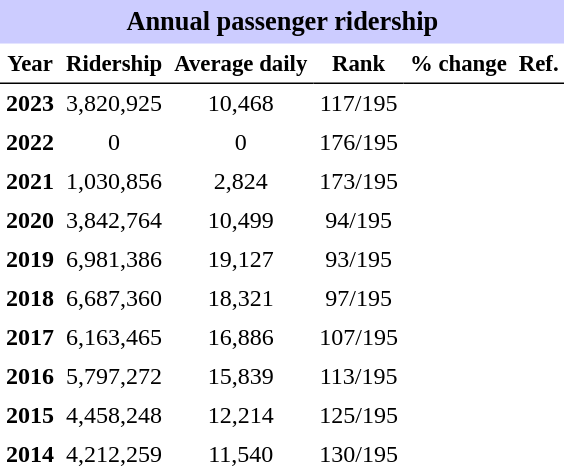<table class="toccolours" cellpadding="4" cellspacing="0" style="text-align:right;">
<tr>
<th colspan="6"  style="background-color:#ccf; background-color:#ccf; font-size:110%; text-align:center;">Annual passenger ridership</th>
</tr>
<tr style="font-size:95%; text-align:center">
<th style="border-bottom:1px solid black">Year</th>
<th style="border-bottom:1px solid black">Ridership</th>
<th style="border-bottom:1px solid black">Average daily</th>
<th style="border-bottom:1px solid black">Rank</th>
<th style="border-bottom:1px solid black">% change</th>
<th style="border-bottom:1px solid black">Ref.</th>
</tr>
<tr style="text-align:center;">
<td><strong>2023</strong></td>
<td>3,820,925</td>
<td>10,468</td>
<td>117/195</td>
<td></td>
<td></td>
</tr>
<tr style="text-align:center;">
<td><strong>2022</strong></td>
<td>0</td>
<td>0</td>
<td>176/195</td>
<td></td>
<td></td>
</tr>
<tr style="text-align:center;">
<td><strong>2021</strong></td>
<td>1,030,856</td>
<td>2,824</td>
<td>173/195</td>
<td></td>
<td></td>
</tr>
<tr style="text-align:center;">
<td><strong>2020</strong></td>
<td>3,842,764</td>
<td>10,499</td>
<td>94/195</td>
<td></td>
<td></td>
</tr>
<tr style="text-align:center;">
<td><strong>2019</strong></td>
<td>6,981,386</td>
<td>19,127</td>
<td>93/195</td>
<td></td>
<td></td>
</tr>
<tr style="text-align:center;">
<td><strong>2018</strong></td>
<td>6,687,360</td>
<td>18,321</td>
<td>97/195</td>
<td></td>
<td></td>
</tr>
<tr style="text-align:center;">
<td><strong>2017</strong></td>
<td>6,163,465</td>
<td>16,886</td>
<td>107/195</td>
<td></td>
<td></td>
</tr>
<tr style="text-align:center;">
<td><strong>2016</strong></td>
<td>5,797,272</td>
<td>15,839</td>
<td>113/195</td>
<td></td>
<td></td>
</tr>
<tr style="text-align:center;">
<td><strong>2015</strong></td>
<td>4,458,248</td>
<td>12,214</td>
<td>125/195</td>
<td></td>
<td></td>
</tr>
<tr style="text-align:center;">
<td><strong>2014</strong></td>
<td>4,212,259</td>
<td>11,540</td>
<td>130/195</td>
<td></td>
<td></td>
</tr>
</table>
